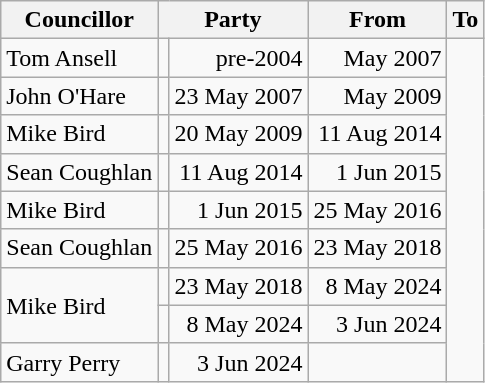<table class=wikitable>
<tr>
<th>Councillor</th>
<th colspan=2>Party</th>
<th>From</th>
<th>To</th>
</tr>
<tr>
<td>Tom Ansell</td>
<td></td>
<td align=right>pre-2004</td>
<td align=right>May 2007</td>
</tr>
<tr>
<td>John O'Hare</td>
<td></td>
<td align=right>23 May 2007</td>
<td align=right>May 2009</td>
</tr>
<tr>
<td>Mike Bird</td>
<td></td>
<td align=right>20 May 2009</td>
<td align=right>11 Aug 2014</td>
</tr>
<tr>
<td>Sean Coughlan</td>
<td></td>
<td align=right>11 Aug 2014</td>
<td align=right>1 Jun 2015</td>
</tr>
<tr>
<td>Mike Bird</td>
<td></td>
<td align=right>1 Jun 2015</td>
<td align=right>25 May 2016</td>
</tr>
<tr>
<td>Sean Coughlan</td>
<td></td>
<td align=right>25 May 2016</td>
<td align=right>23 May 2018</td>
</tr>
<tr>
<td rowspan=2>Mike Bird</td>
<td></td>
<td align=right>23 May 2018</td>
<td align=right>8 May 2024</td>
</tr>
<tr>
<td></td>
<td align=right>8 May 2024</td>
<td align=right>3 Jun 2024</td>
</tr>
<tr>
<td>Garry Perry</td>
<td></td>
<td align=right>3 Jun 2024</td>
<td align=right></td>
</tr>
</table>
